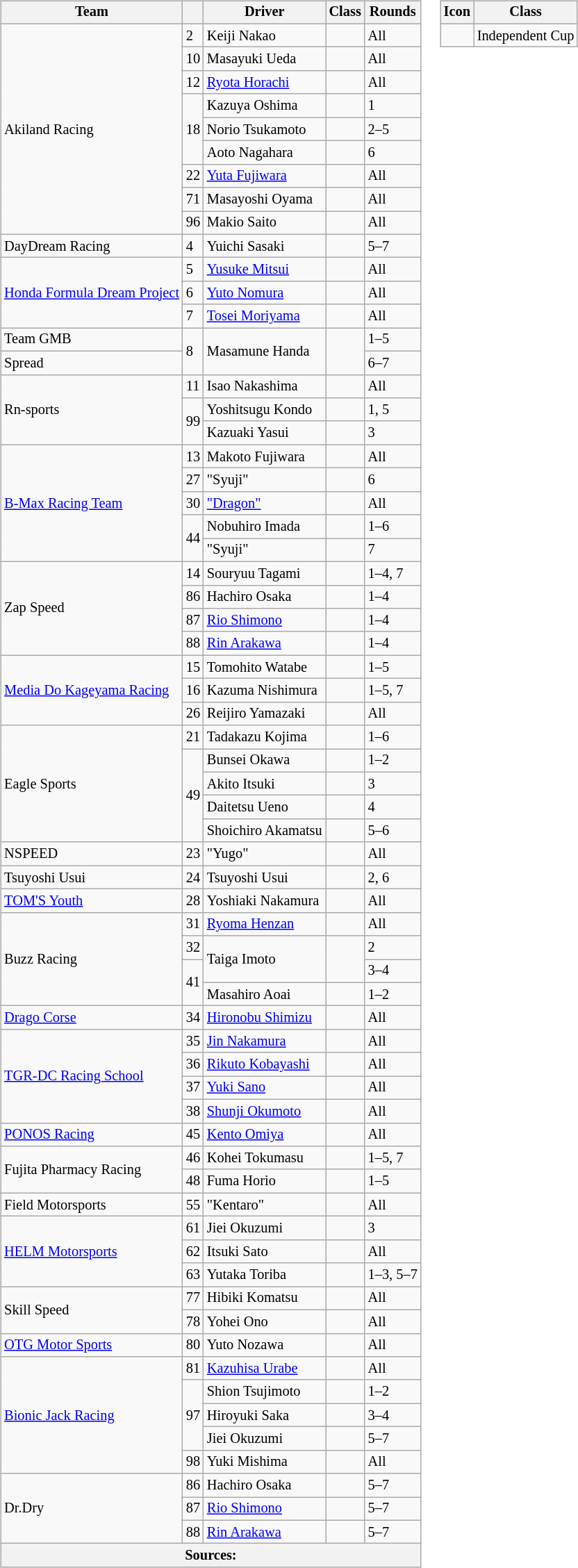<table>
<tr>
<td><br><table class="wikitable" style="font-size: 85%">
<tr>
<th>Team</th>
<th></th>
<th>Driver</th>
<th>Class</th>
<th>Rounds</th>
</tr>
<tr>
<td rowspan=9>Akiland Racing</td>
<td>2</td>
<td>Keiji Nakao</td>
<td style="text-align:center"></td>
<td>All</td>
</tr>
<tr>
<td>10</td>
<td>Masayuki Ueda</td>
<td style="text-align:center"></td>
<td>All</td>
</tr>
<tr>
<td>12</td>
<td><a href='#'>Ryota Horachi</a></td>
<td></td>
<td>All</td>
</tr>
<tr>
<td rowspan=3>18</td>
<td>Kazuya Oshima</td>
<td></td>
<td>1</td>
</tr>
<tr>
<td>Norio Tsukamoto</td>
<td style="text-align:center"></td>
<td>2–5</td>
</tr>
<tr>
<td>Aoto Nagahara</td>
<td></td>
<td>6</td>
</tr>
<tr>
<td>22</td>
<td><a href='#'>Yuta Fujiwara</a></td>
<td></td>
<td>All</td>
</tr>
<tr>
<td>71</td>
<td>Masayoshi Oyama</td>
<td style="text-align:center"></td>
<td>All</td>
</tr>
<tr>
<td>96</td>
<td>Makio Saito</td>
<td style="text-align:center"></td>
<td>All</td>
</tr>
<tr>
<td>DayDream Racing</td>
<td>4</td>
<td>Yuichi Sasaki</td>
<td style="text-align:center"></td>
<td>5–7</td>
</tr>
<tr>
<td rowspan=3 nowrap><a href='#'>Honda Formula Dream Project</a></td>
<td>5</td>
<td><a href='#'>Yusuke Mitsui</a></td>
<td></td>
<td>All</td>
</tr>
<tr>
<td>6</td>
<td><a href='#'>Yuto Nomura</a></td>
<td></td>
<td>All</td>
</tr>
<tr>
<td>7</td>
<td><a href='#'>Tosei Moriyama</a></td>
<td></td>
<td>All</td>
</tr>
<tr>
<td>Team GMB</td>
<td rowspan=2>8</td>
<td rowspan=2>Masamune Handa</td>
<td rowspan=2></td>
<td>1–5</td>
</tr>
<tr>
<td>Spread</td>
<td>6–7</td>
</tr>
<tr>
<td rowspan=3>Rn-sports</td>
<td>11</td>
<td>Isao Nakashima</td>
<td style="text-align:center"></td>
<td>All</td>
</tr>
<tr>
<td rowspan=2>99</td>
<td>Yoshitsugu Kondo</td>
<td style="text-align:center"></td>
<td>1, 5</td>
</tr>
<tr>
<td>Kazuaki Yasui</td>
<td style="text-align:center"></td>
<td>3</td>
</tr>
<tr>
<td rowspan=5><a href='#'>B-Max Racing Team</a></td>
<td>13</td>
<td>Makoto Fujiwara</td>
<td style="text-align:center"></td>
<td>All</td>
</tr>
<tr>
<td>27</td>
<td>"Syuji"</td>
<td style="text-align:center"></td>
<td>6</td>
</tr>
<tr>
<td>30</td>
<td><a href='#'>"Dragon"</a></td>
<td style="text-align:center"></td>
<td>All</td>
</tr>
<tr>
<td rowspan=2>44</td>
<td>Nobuhiro Imada</td>
<td style="text-align:center"></td>
<td>1–6</td>
</tr>
<tr>
<td>"Syuji"</td>
<td style="text-align:center"></td>
<td>7</td>
</tr>
<tr>
<td rowspan=4>Zap Speed</td>
<td>14</td>
<td>Souryuu Tagami</td>
<td></td>
<td>1–4, 7</td>
</tr>
<tr>
<td>86</td>
<td>Hachiro Osaka</td>
<td style="text-align:center"></td>
<td>1–4</td>
</tr>
<tr>
<td>87</td>
<td><a href='#'>Rio Shimono</a></td>
<td></td>
<td>1–4</td>
</tr>
<tr>
<td>88</td>
<td><a href='#'>Rin Arakawa</a></td>
<td></td>
<td>1–4</td>
</tr>
<tr>
<td rowspan=3><a href='#'>Media Do Kageyama Racing</a></td>
<td>15</td>
<td>Tomohito Watabe</td>
<td></td>
<td>1–5</td>
</tr>
<tr>
<td>16</td>
<td>Kazuma Nishimura</td>
<td></td>
<td>1–5, 7</td>
</tr>
<tr>
<td>26</td>
<td>Reijiro Yamazaki</td>
<td style="text-align:center"></td>
<td>All</td>
</tr>
<tr>
<td rowspan=5>Eagle Sports</td>
<td>21</td>
<td>Tadakazu Kojima</td>
<td style="text-align:center"></td>
<td>1–6</td>
</tr>
<tr>
<td rowspan=4>49</td>
<td>Bunsei Okawa</td>
<td style="text-align:center"></td>
<td>1–2</td>
</tr>
<tr>
<td>Akito Itsuki</td>
<td></td>
<td>3</td>
</tr>
<tr>
<td>Daitetsu Ueno</td>
<td></td>
<td>4</td>
</tr>
<tr>
<td>Shoichiro Akamatsu</td>
<td style="text-align:center"></td>
<td>5–6</td>
</tr>
<tr>
<td>NSPEED</td>
<td>23</td>
<td>"Yugo"</td>
<td style="text-align:center"></td>
<td>All</td>
</tr>
<tr>
<td>Tsuyoshi Usui</td>
<td>24</td>
<td>Tsuyoshi Usui</td>
<td style="text-align:center"></td>
<td>2, 6</td>
</tr>
<tr>
<td><a href='#'>TOM'S Youth</a></td>
<td>28</td>
<td nowrap>Yoshiaki Nakamura</td>
<td></td>
<td>All</td>
</tr>
<tr>
<td rowspan=4>Buzz Racing</td>
<td>31</td>
<td><a href='#'>Ryoma Henzan</a></td>
<td></td>
<td>All</td>
</tr>
<tr>
<td>32</td>
<td rowspan=2>Taiga Imoto</td>
<td rowspan=2></td>
<td>2</td>
</tr>
<tr>
<td rowspan=2>41</td>
<td>3–4</td>
</tr>
<tr>
<td>Masahiro Aoai</td>
<td style="text-align:center"></td>
<td>1–2</td>
</tr>
<tr>
<td><a href='#'>Drago Corse</a></td>
<td>34</td>
<td><a href='#'>Hironobu Shimizu</a></td>
<td></td>
<td>All</td>
</tr>
<tr>
<td rowspan=4><a href='#'>TGR-DC Racing School</a></td>
<td>35</td>
<td><a href='#'>Jin Nakamura</a></td>
<td></td>
<td>All</td>
</tr>
<tr>
<td>36</td>
<td><a href='#'>Rikuto Kobayashi</a></td>
<td></td>
<td>All</td>
</tr>
<tr>
<td>37</td>
<td><a href='#'>Yuki Sano</a></td>
<td></td>
<td>All</td>
</tr>
<tr>
<td>38</td>
<td><a href='#'>Shunji Okumoto</a></td>
<td></td>
<td>All</td>
</tr>
<tr>
<td><a href='#'>PONOS Racing</a></td>
<td>45</td>
<td><a href='#'>Kento Omiya</a></td>
<td></td>
<td>All</td>
</tr>
<tr>
<td rowspan=2>Fujita Pharmacy Racing</td>
<td>46</td>
<td>Kohei Tokumasu</td>
<td></td>
<td>1–5, 7</td>
</tr>
<tr>
<td>48</td>
<td>Fuma Horio</td>
<td></td>
<td>1–5</td>
</tr>
<tr>
<td>Field Motorsports</td>
<td>55</td>
<td>"Kentaro"</td>
<td style="text-align:center"></td>
<td>All</td>
</tr>
<tr>
<td rowspan=3><a href='#'>HELM Motorsports</a></td>
<td>61</td>
<td>Jiei Okuzumi</td>
<td></td>
<td>3</td>
</tr>
<tr>
<td>62</td>
<td>Itsuki Sato</td>
<td></td>
<td>All</td>
</tr>
<tr>
<td>63</td>
<td>Yutaka Toriba</td>
<td style="text-align:center"></td>
<td>1–3, 5–7</td>
</tr>
<tr>
<td rowspan=2>Skill Speed</td>
<td>77</td>
<td>Hibiki Komatsu</td>
<td></td>
<td>All</td>
</tr>
<tr>
<td>78</td>
<td>Yohei Ono</td>
<td></td>
<td>All</td>
</tr>
<tr>
<td><a href='#'>OTG Motor Sports</a></td>
<td>80</td>
<td>Yuto Nozawa</td>
<td></td>
<td>All</td>
</tr>
<tr>
<td rowspan=5><a href='#'>Bionic Jack Racing</a></td>
<td>81</td>
<td><a href='#'>Kazuhisa Urabe</a></td>
<td></td>
<td>All</td>
</tr>
<tr>
<td rowspan=3>97</td>
<td>Shion Tsujimoto</td>
<td></td>
<td>1–2</td>
</tr>
<tr>
<td>Hiroyuki Saka</td>
<td style="text-align:center"></td>
<td>3–4</td>
</tr>
<tr>
<td>Jiei Okuzumi</td>
<td></td>
<td>5–7</td>
</tr>
<tr>
<td>98</td>
<td>Yuki Mishima</td>
<td></td>
<td>All</td>
</tr>
<tr>
<td rowspan=3>Dr.Dry</td>
<td>86</td>
<td>Hachiro Osaka</td>
<td style="text-align:center"></td>
<td>5–7</td>
</tr>
<tr>
<td>87</td>
<td><a href='#'>Rio Shimono</a></td>
<td></td>
<td>5–7</td>
</tr>
<tr>
<td>88</td>
<td><a href='#'>Rin Arakawa</a></td>
<td></td>
<td>5–7</td>
</tr>
<tr>
<th colspan=5>Sources: </th>
</tr>
</table>
</td>
<td style="vertical-align:top"><br><table class="wikitable" style="font-size: 85%;">
<tr>
<th>Icon</th>
<th>Class</th>
</tr>
<tr>
<td style="text-align:center"></td>
<td>Independent Cup</td>
</tr>
</table>
</td>
</tr>
</table>
